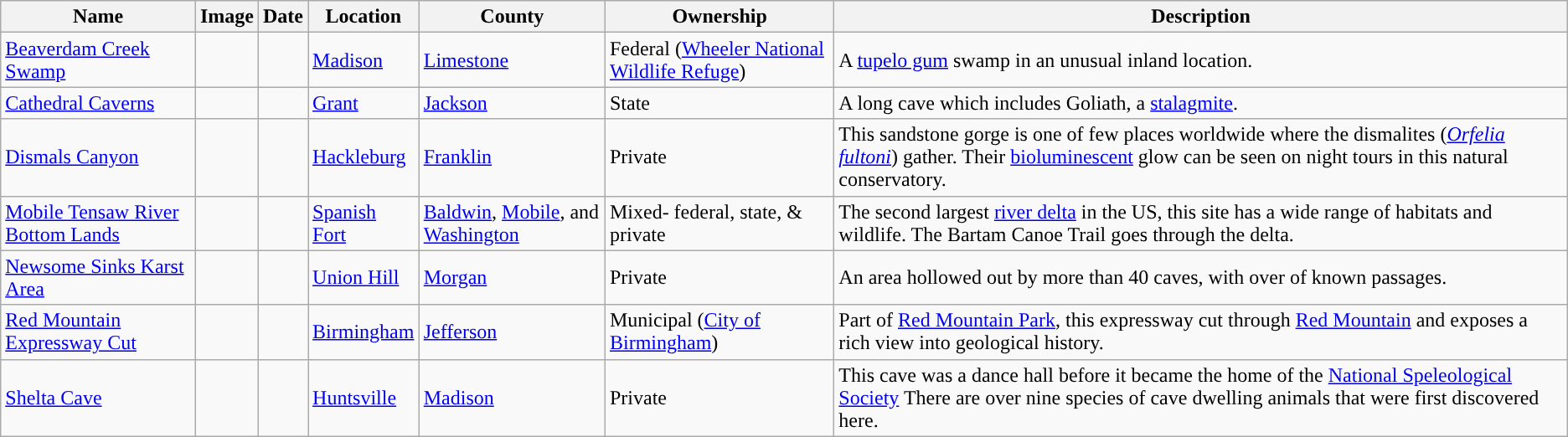<table class="wikitable sortable" align="center">
<tr>
<th style="background-color:">Name</th>
<th style="background-color:">Image</th>
<th style="background-color:">Date</th>
<th style="background-color:">Location</th>
<th style="background-color:">County</th>
<th style="background-color:">Ownership</th>
<th style="background-color:">Description</th>
</tr>
<tr>
<td><a href='#'>Beaverdam Creek Swamp</a></td>
<td></td>
<td></td>
<td><a href='#'>Madison</a><br><small></small></td>
<td><a href='#'>Limestone</a></td>
<td>Federal (<a href='#'>Wheeler National Wildlife Refuge</a>)</td>
<td>A <a href='#'>tupelo gum</a> swamp in an unusual inland location.</td>
</tr>
<tr>
<td><a href='#'>Cathedral Caverns</a></td>
<td></td>
<td></td>
<td><a href='#'>Grant</a><br><small></small></td>
<td><a href='#'>Jackson</a></td>
<td>State</td>
<td>A  long cave which includes Goliath, a  <a href='#'>stalagmite</a>.</td>
</tr>
<tr>
<td><a href='#'>Dismals Canyon</a></td>
<td></td>
<td></td>
<td><a href='#'>Hackleburg</a><br><small></small></td>
<td><a href='#'>Franklin</a></td>
<td>Private</td>
<td>This sandstone gorge is one of few places worldwide where the dismalites (<em><a href='#'>Orfelia fultoni</a></em>) gather.  Their <a href='#'>bioluminescent</a> glow can be seen on night tours in this  natural conservatory.</td>
</tr>
<tr>
<td><a href='#'>Mobile Tensaw River Bottom Lands</a></td>
<td></td>
<td></td>
<td><a href='#'>Spanish Fort</a><br><small></small></td>
<td><a href='#'>Baldwin</a>, <a href='#'>Mobile</a>, and <a href='#'>Washington</a></td>
<td>Mixed- federal, state, & private</td>
<td>The second largest <a href='#'>river delta</a> in the US, this  site has a wide range of habitats and wildlife.  The  Bartam Canoe Trail goes through the delta.</td>
</tr>
<tr>
<td><a href='#'>Newsome Sinks Karst Area</a></td>
<td></td>
<td></td>
<td><a href='#'>Union Hill</a><br><small></small></td>
<td><a href='#'>Morgan</a></td>
<td>Private</td>
<td>An area hollowed out by more than 40 caves, with over  of known passages.</td>
</tr>
<tr>
<td><a href='#'>Red Mountain Expressway Cut</a></td>
<td></td>
<td></td>
<td><a href='#'>Birmingham</a><br><small></small></td>
<td><a href='#'>Jefferson</a></td>
<td>Municipal (<a href='#'>City of Birmingham</a>)</td>
<td>Part of <a href='#'>Red Mountain Park</a>, this expressway cut through <a href='#'>Red Mountain</a> and exposes a rich view into geological history.</td>
</tr>
<tr>
<td><a href='#'>Shelta Cave</a></td>
<td></td>
<td></td>
<td><a href='#'>Huntsville</a><br><small></small></td>
<td><a href='#'>Madison</a></td>
<td>Private</td>
<td>This cave was a dance hall before it became the home of the <a href='#'>National Speleological Society</a>  There are over nine species of cave dwelling animals that were first discovered here.</td>
</tr>
</table>
